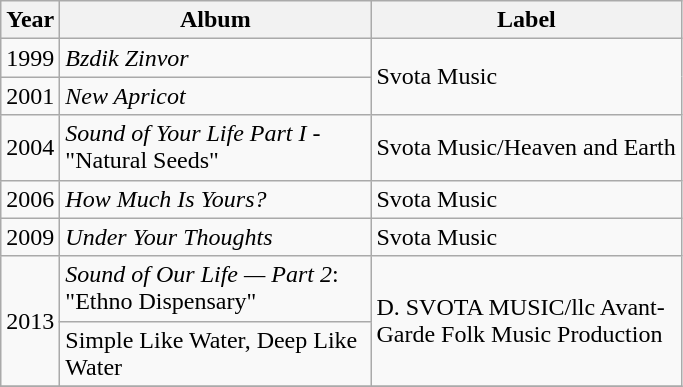<table class="wikitable">
<tr>
<th>Year</th>
<th style="width:200px;">Album</th>
<th style="width:200px;">Label</th>
</tr>
<tr>
<td>1999</td>
<td><em>Bzdik Zinvor</em></td>
<td rowspan="2">Svota Music</td>
</tr>
<tr>
<td>2001</td>
<td><em>New Apricot</em></td>
</tr>
<tr>
<td>2004</td>
<td><em>Sound of Your Life Part I</em> - "Natural Seeds"</td>
<td>Svota Music/Heaven and Earth</td>
</tr>
<tr>
<td>2006</td>
<td><em>How Much Is Yours?</em></td>
<td>Svota Music</td>
</tr>
<tr>
<td>2009</td>
<td><em>Under Your Thoughts</em></td>
<td>Svota Music</td>
</tr>
<tr>
<td rowspan="2">2013</td>
<td><em>Sound of Our Life — Part 2</em>: "Ethno Dispensary"</td>
<td rowspan="2">D. SVOTA MUSIC/llc Avant-Garde Folk Music Production</td>
</tr>
<tr>
<td>Simple Like Water, Deep Like Water</td>
</tr>
<tr>
</tr>
</table>
